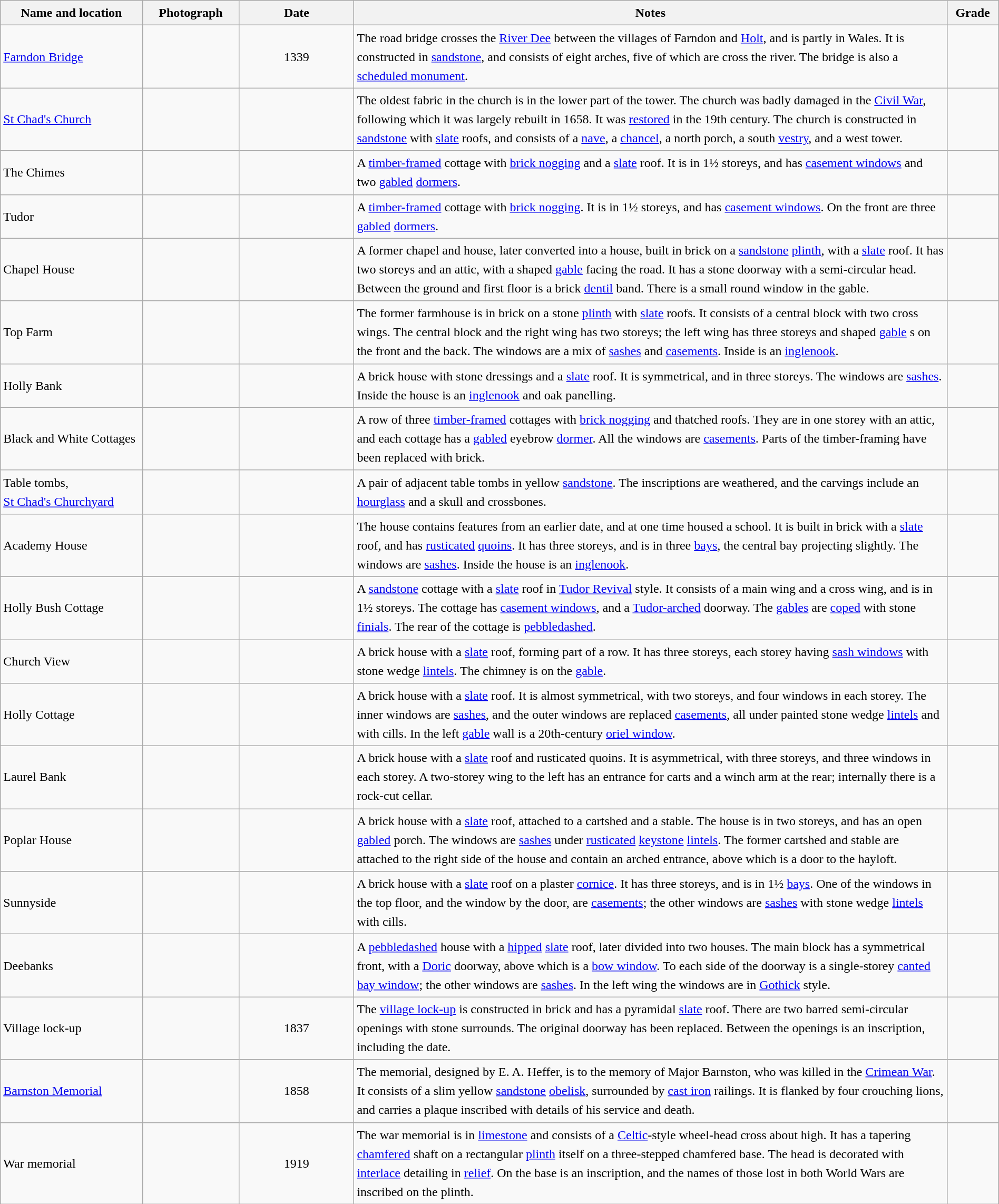<table class="wikitable sortable plainrowheaders" style="width:100%;border:0px;text-align:left;line-height:150%;">
<tr>
<th scope="col"  style="width:150px">Name and location</th>
<th scope="col"  style="width:100px" class="unsortable">Photograph</th>
<th scope="col"  style="width:120px">Date</th>
<th scope="col"  style="width:650px" class="unsortable">Notes</th>
<th scope="col"  style="width:50px">Grade</th>
</tr>
<tr>
<td><a href='#'>Farndon Bridge</a><br><small></small></td>
<td></td>
<td align="center">1339</td>
<td>The road bridge crosses the <a href='#'>River Dee</a> between the villages of Farndon and <a href='#'>Holt</a>, and is partly in Wales.  It is constructed in <a href='#'>sandstone</a>, and consists of eight arches, five of which are cross the river.  The bridge is also a <a href='#'>scheduled monument</a>.</td>
<td align="center" ></td>
</tr>
<tr>
<td><a href='#'>St Chad's Church</a><br><small></small></td>
<td></td>
<td align="center"></td>
<td>The oldest fabric in the church is in the lower part of the tower.  The church was badly damaged in the <a href='#'>Civil War</a>, following which it was largely rebuilt in 1658.  It was <a href='#'>restored</a> in the 19th century.  The church is constructed in <a href='#'>sandstone</a> with <a href='#'>slate</a> roofs, and consists of a <a href='#'>nave</a>, a <a href='#'>chancel</a>, a north porch, a south <a href='#'>vestry</a>, and a west tower.</td>
<td align="center" ></td>
</tr>
<tr>
<td>The Chimes<br><small></small></td>
<td></td>
<td align="center"></td>
<td>A <a href='#'>timber-framed</a> cottage with <a href='#'>brick nogging</a> and a <a href='#'>slate</a> roof.  It is in 1½ storeys, and has <a href='#'>casement windows</a> and two <a href='#'>gabled</a> <a href='#'>dormers</a>.</td>
<td align="center" ></td>
</tr>
<tr>
<td>Tudor<br><small></small></td>
<td></td>
<td align="center"></td>
<td>A <a href='#'>timber-framed</a> cottage with <a href='#'>brick nogging</a>.  It is in 1½ storeys, and has <a href='#'>casement windows</a>.  On the front are three <a href='#'>gabled</a> <a href='#'>dormers</a>.</td>
<td align="center" ></td>
</tr>
<tr>
<td>Chapel House<br><small></small></td>
<td></td>
<td align="center"></td>
<td>A former chapel and house, later converted into a house, built in brick on a <a href='#'>sandstone</a> <a href='#'>plinth</a>, with a <a href='#'>slate</a> roof.  It has two storeys and an attic, with a shaped <a href='#'>gable</a> facing the road.  It has a stone doorway with a semi-circular head.  Between the ground and first floor is a brick <a href='#'>dentil</a> band.  There is a small round window in the gable.</td>
<td align="center" ></td>
</tr>
<tr>
<td>Top Farm<br><small></small></td>
<td></td>
<td align="center"></td>
<td>The former farmhouse is in brick on a stone <a href='#'>plinth</a> with <a href='#'>slate</a> roofs.  It consists of a central block with two cross wings.  The central block and the right wing has two storeys; the left wing has three storeys and  shaped <a href='#'>gable</a> s on the front and the back.  The windows are a mix of <a href='#'>sashes</a> and <a href='#'>casements</a>.  Inside is an <a href='#'>inglenook</a>.</td>
<td align="center" ></td>
</tr>
<tr>
<td>Holly Bank<br><small></small></td>
<td></td>
<td align="center"></td>
<td>A brick house with stone dressings and a <a href='#'>slate</a> roof.  It is symmetrical, and in three storeys.  The windows are <a href='#'>sashes</a>.  Inside the house is an <a href='#'>inglenook</a> and oak panelling.</td>
<td align="center" ></td>
</tr>
<tr>
<td>Black and White Cottages<br><small></small></td>
<td></td>
<td align="center"></td>
<td>A row of three <a href='#'>timber-framed</a> cottages with <a href='#'>brick nogging</a> and thatched roofs.  They are in one storey with an attic, and each cottage has a <a href='#'>gabled</a> eyebrow <a href='#'>dormer</a>.  All the windows are <a href='#'>casements</a>.  Parts of the timber-framing have been replaced with brick.</td>
<td align="center" ></td>
</tr>
<tr>
<td>Table tombs,<br><a href='#'>St Chad's Churchyard</a><br><small></small></td>
<td></td>
<td align="center"></td>
<td>A pair of adjacent table tombs in yellow <a href='#'>sandstone</a>.  The inscriptions are weathered, and the carvings include an <a href='#'>hourglass</a> and a skull and crossbones.</td>
<td align="center" ></td>
</tr>
<tr>
<td>Academy House<br><small></small></td>
<td></td>
<td align="center"></td>
<td>The house contains features from an earlier date, and at one time housed a school.  It is built in brick with a <a href='#'>slate</a> roof, and has <a href='#'>rusticated</a> <a href='#'>quoins</a>.  It has three storeys, and is in three <a href='#'>bays</a>, the central bay projecting slightly.  The windows are <a href='#'>sashes</a>.  Inside the house is an <a href='#'>inglenook</a>.</td>
<td align="center" ></td>
</tr>
<tr>
<td>Holly Bush Cottage<br><small></small></td>
<td></td>
<td align="center"></td>
<td>A <a href='#'>sandstone</a> cottage with a <a href='#'>slate</a> roof in <a href='#'>Tudor Revival</a> style.  It consists of a main wing and a cross wing, and is in 1½ storeys.  The cottage has <a href='#'>casement windows</a>, and a <a href='#'>Tudor-arched</a> doorway.  The <a href='#'>gables</a> are <a href='#'>coped</a> with stone <a href='#'>finials</a>.  The rear of the cottage is <a href='#'>pebbledashed</a>.</td>
<td align="center" ></td>
</tr>
<tr>
<td>Church View<br><small></small></td>
<td></td>
<td align="center"></td>
<td>A brick house with a <a href='#'>slate</a> roof, forming part of a row.  It has three storeys, each storey having <a href='#'>sash windows</a> with stone wedge <a href='#'>lintels</a>.  The chimney is on the <a href='#'>gable</a>.</td>
<td align="center" ></td>
</tr>
<tr>
<td>Holly Cottage<br><small></small></td>
<td></td>
<td align="center"></td>
<td>A brick house with a <a href='#'>slate</a> roof.  It is almost symmetrical, with two storeys, and four windows in each storey.  The inner windows are <a href='#'>sashes</a>, and the outer windows are replaced <a href='#'>casements</a>, all under painted stone wedge <a href='#'>lintels</a> and with cills.  In the left <a href='#'>gable</a> wall is a 20th-century <a href='#'>oriel window</a>.</td>
<td align="center" ></td>
</tr>
<tr>
<td>Laurel Bank<br><small></small></td>
<td></td>
<td align="center"></td>
<td>A brick house with a <a href='#'>slate</a> roof and rusticated quoins. It is asymmetrical, with three storeys, and three windows in each storey. A two-storey wing to the left has an entrance for carts and a winch arm at the rear; internally there is a rock-cut cellar.</td>
<td align="center" ></td>
</tr>
<tr>
<td>Poplar House<br><small></small></td>
<td></td>
<td align="center"></td>
<td>A brick house with a <a href='#'>slate</a> roof, attached to a cartshed and a stable.  The house is in two storeys, and has an open <a href='#'>gabled</a> porch.  The windows are <a href='#'>sashes</a> under <a href='#'>rusticated</a> <a href='#'>keystone</a> <a href='#'>lintels</a>.  The former cartshed and stable are attached to the right side of the house and contain an arched entrance, above which is a door to the hayloft.</td>
<td align="center" ></td>
</tr>
<tr>
<td>Sunnyside<br><small></small></td>
<td></td>
<td align="center"></td>
<td>A brick house with a <a href='#'>slate</a> roof on a plaster <a href='#'>cornice</a>.  It has three storeys, and is in 1½ <a href='#'>bays</a>.  One of the windows in the top floor, and the window by the door, are <a href='#'>casements</a>; the other windows are <a href='#'>sashes</a> with stone wedge <a href='#'>lintels</a> with cills.</td>
<td align="center" ></td>
</tr>
<tr>
<td>Deebanks<br><small></small></td>
<td></td>
<td align="center"></td>
<td>A <a href='#'>pebbledashed</a> house with a <a href='#'>hipped</a> <a href='#'>slate</a> roof, later divided into two houses.  The main block has a symmetrical front, with a <a href='#'>Doric</a> doorway, above which is a <a href='#'>bow window</a>.  To each side of the doorway is a single-storey <a href='#'>canted</a> <a href='#'>bay window</a>; the other windows are <a href='#'>sashes</a>.  In the left wing the windows are in <a href='#'>Gothick</a> style.</td>
<td align="center" ></td>
</tr>
<tr>
<td>Village lock-up<br><small></small></td>
<td></td>
<td align="center">1837</td>
<td>The <a href='#'>village lock-up</a> is constructed in brick and has a pyramidal <a href='#'>slate</a> roof.  There are two barred semi-circular openings with stone surrounds.  The original doorway has been replaced.  Between the openings is an inscription, including the date.</td>
<td align="center" ></td>
</tr>
<tr>
<td><a href='#'>Barnston Memorial</a><br><small></small></td>
<td></td>
<td align="center">1858</td>
<td>The memorial, designed by E. A. Heffer, is to the memory of Major Barnston, who was killed in the <a href='#'>Crimean War</a>.  It consists of a slim yellow <a href='#'>sandstone</a> <a href='#'>obelisk</a>, surrounded by <a href='#'>cast iron</a> railings.  It is flanked by four crouching lions, and carries a plaque inscribed with details of his service and death.</td>
<td align="center" ></td>
</tr>
<tr>
<td>War memorial<br><small></small></td>
<td></td>
<td align="center">1919</td>
<td>The war memorial is in <a href='#'>limestone</a> and consists of a <a href='#'>Celtic</a>-style wheel-head cross about  high.  It has a tapering <a href='#'>chamfered</a> shaft on a rectangular <a href='#'>plinth</a> itself on a three-stepped chamfered base.  The head is decorated with <a href='#'>interlace</a> detailing in <a href='#'>relief</a>.  On the base is an inscription, and the names of those lost in both World Wars are inscribed on the plinth.</td>
<td align="center" ></td>
</tr>
<tr>
</tr>
</table>
